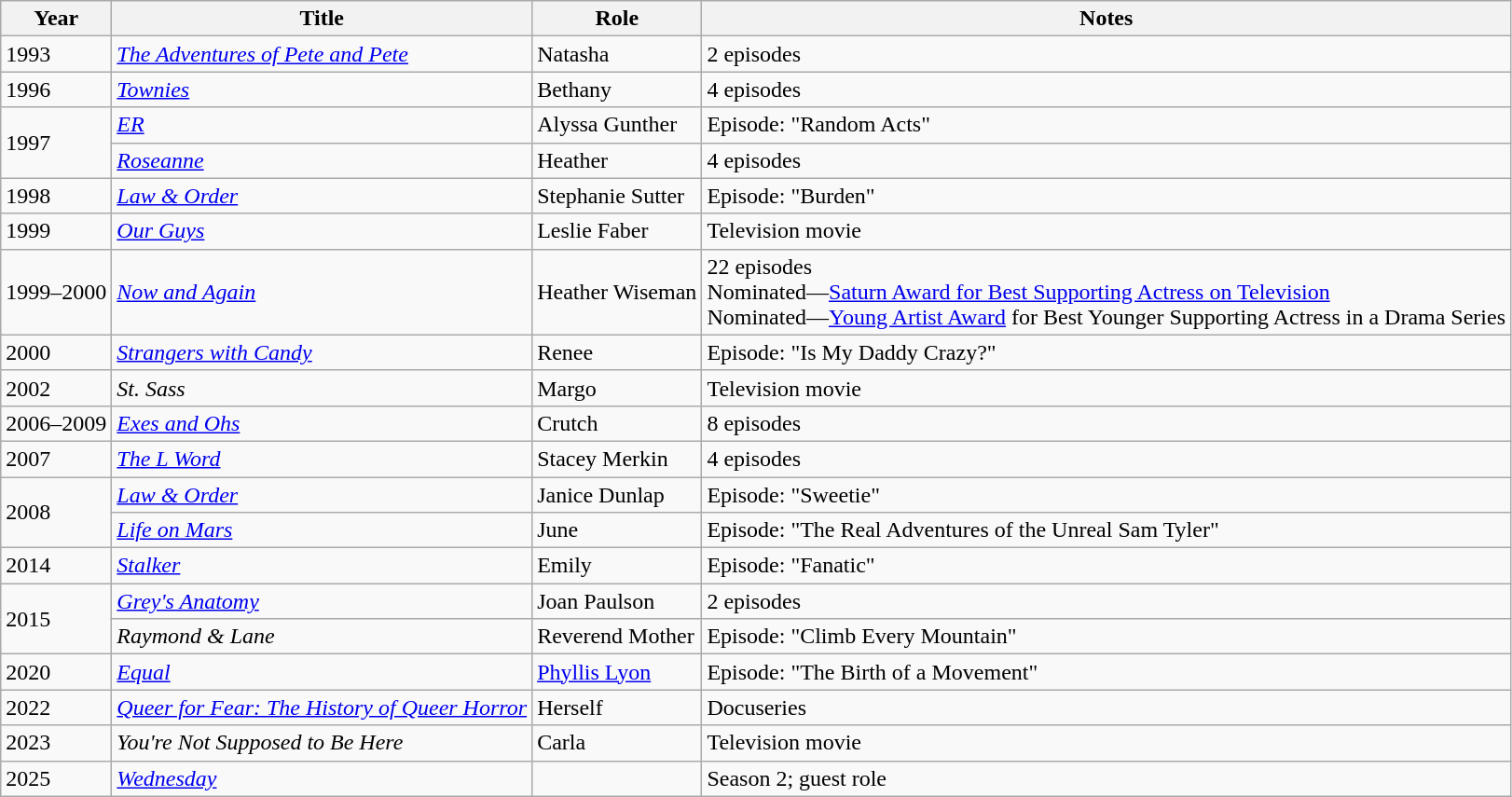<table class="wikitable sortable">
<tr>
<th>Year</th>
<th>Title</th>
<th>Role</th>
<th class="unsortable">Notes</th>
</tr>
<tr>
<td>1993</td>
<td><em><a href='#'>The Adventures of Pete and Pete</a></em></td>
<td>Natasha</td>
<td>2 episodes</td>
</tr>
<tr>
<td>1996</td>
<td><em><a href='#'>Townies</a></em></td>
<td>Bethany</td>
<td>4 episodes</td>
</tr>
<tr>
<td rowspan=2>1997</td>
<td><em><a href='#'>ER</a></em></td>
<td>Alyssa Gunther</td>
<td>Episode: "Random Acts"</td>
</tr>
<tr>
<td><em><a href='#'>Roseanne</a></em></td>
<td>Heather</td>
<td>4 episodes</td>
</tr>
<tr>
<td>1998</td>
<td><em><a href='#'>Law & Order</a></em></td>
<td>Stephanie Sutter</td>
<td>Episode: "Burden"</td>
</tr>
<tr>
<td>1999</td>
<td><em><a href='#'>Our Guys</a></em></td>
<td>Leslie Faber</td>
<td>Television movie</td>
</tr>
<tr>
<td>1999–2000</td>
<td><em><a href='#'>Now and Again</a></em></td>
<td>Heather Wiseman</td>
<td>22 episodes<br>Nominated—<a href='#'>Saturn Award for Best Supporting Actress on Television</a><br>Nominated—<a href='#'>Young Artist Award</a> for Best Younger Supporting Actress in a Drama Series</td>
</tr>
<tr>
<td>2000</td>
<td><em><a href='#'>Strangers with Candy</a></em></td>
<td>Renee</td>
<td>Episode: "Is My Daddy Crazy?"</td>
</tr>
<tr>
<td>2002</td>
<td><em>St. Sass</em></td>
<td>Margo</td>
<td>Television movie</td>
</tr>
<tr>
<td>2006–2009</td>
<td><em><a href='#'>Exes and Ohs</a></em></td>
<td>Crutch</td>
<td>8 episodes</td>
</tr>
<tr>
<td>2007</td>
<td><em><a href='#'>The L Word</a></em></td>
<td>Stacey Merkin</td>
<td>4 episodes</td>
</tr>
<tr>
<td rowspan=2>2008</td>
<td><em><a href='#'>Law & Order</a></em></td>
<td>Janice Dunlap</td>
<td>Episode: "Sweetie"</td>
</tr>
<tr>
<td><em><a href='#'>Life on Mars</a></em></td>
<td>June</td>
<td>Episode: "The Real Adventures of the Unreal Sam Tyler"</td>
</tr>
<tr>
<td>2014</td>
<td><em><a href='#'>Stalker</a></em></td>
<td>Emily</td>
<td>Episode: "Fanatic"</td>
</tr>
<tr>
<td rowspan=2>2015</td>
<td><em><a href='#'>Grey's Anatomy</a></em></td>
<td>Joan Paulson</td>
<td>2 episodes</td>
</tr>
<tr>
<td><em>Raymond & Lane</em></td>
<td>Reverend Mother</td>
<td>Episode: "Climb Every Mountain"</td>
</tr>
<tr>
<td>2020</td>
<td><em><a href='#'>Equal</a></em></td>
<td><a href='#'>Phyllis Lyon</a></td>
<td>Episode: "The Birth of a Movement"</td>
</tr>
<tr>
<td>2022</td>
<td><em><a href='#'>Queer for Fear: The History of Queer Horror</a></em></td>
<td>Herself</td>
<td>Docuseries</td>
</tr>
<tr>
<td>2023</td>
<td><em>You're Not Supposed to Be Here</em></td>
<td>Carla</td>
<td>Television movie</td>
</tr>
<tr>
<td>2025</td>
<td><em><a href='#'>Wednesday</a></em></td>
<td></td>
<td>Season 2; guest role</td>
</tr>
</table>
